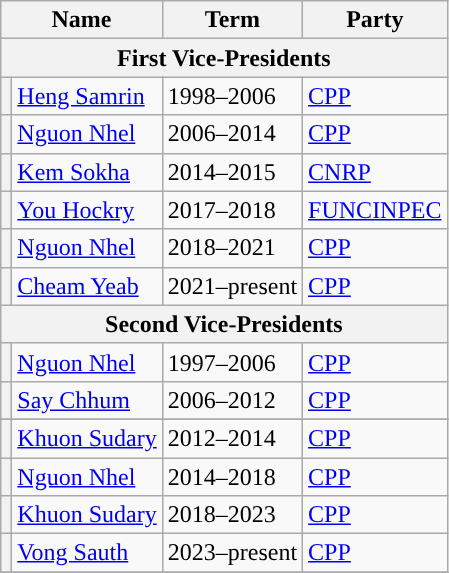<table class="wikitable sortable">
<tr>
<th colspan="2">Name</th>
<th>Term</th>
<th>Party</th>
</tr>
<tr>
<th colspan="4">First Vice-Presidents</th>
</tr>
<tr>
<th style="background:"></th>
<td><a href='#'>Heng Samrin</a></td>
<td>1998–2006</td>
<td><a href='#'>CPP</a></td>
</tr>
<tr>
<th style="background:"></th>
<td><a href='#'>Nguon Nhel</a></td>
<td>2006–2014</td>
<td><a href='#'>CPP</a></td>
</tr>
<tr>
<th style="background:"></th>
<td><a href='#'>Kem Sokha</a></td>
<td>2014–2015</td>
<td><a href='#'>CNRP</a></td>
</tr>
<tr>
<th style="background:"></th>
<td><a href='#'>You Hockry</a></td>
<td>2017–2018</td>
<td><a href='#'>FUNCINPEC</a></td>
</tr>
<tr>
<th style="background:"></th>
<td><a href='#'>Nguon Nhel</a></td>
<td>2018–2021</td>
<td><a href='#'>CPP</a></td>
</tr>
<tr>
<th style="background:"></th>
<td><a href='#'>Cheam Yeab</a></td>
<td>2021–present</td>
<td><a href='#'>CPP</a></td>
</tr>
<tr>
<th colspan="4">Second Vice-Presidents</th>
</tr>
<tr>
<th style="background:"></th>
<td><a href='#'>Nguon Nhel</a></td>
<td>1997–2006</td>
<td><a href='#'>CPP</a></td>
</tr>
<tr>
<th style="background:"></th>
<td><a href='#'>Say Chhum</a></td>
<td>2006–2012</td>
<td><a href='#'>CPP</a></td>
</tr>
<tr>
</tr>
<tr>
<th style="background:"></th>
<td><a href='#'>Khuon Sudary</a></td>
<td>2012–2014</td>
<td><a href='#'>CPP</a></td>
</tr>
<tr>
<th style="background:"></th>
<td><a href='#'>Nguon Nhel</a></td>
<td>2014–2018</td>
<td><a href='#'>CPP</a></td>
</tr>
<tr>
<th style="background:"></th>
<td><a href='#'>Khuon Sudary</a></td>
<td>2018–2023</td>
<td><a href='#'>CPP</a></td>
</tr>
<tr>
<th style="background:"></th>
<td><a href='#'>Vong Sauth</a></td>
<td>2023–present</td>
<td><a href='#'>CPP</a></td>
</tr>
<tr>
</tr>
</table>
